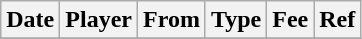<table class="wikitable">
<tr>
<th>Date</th>
<th>Player</th>
<th>From</th>
<th>Type</th>
<th>Fee</th>
<th>Ref</th>
</tr>
<tr>
</tr>
</table>
